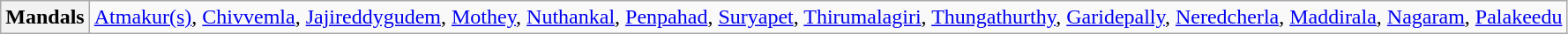<table class="wikitable">
<tr>
<th>Mandals</th>
<td><a href='#'>Atmakur(s)</a>, <a href='#'>Chivvemla</a>, <a href='#'>Jajireddygudem</a>, <a href='#'>Mothey</a>, <a href='#'>Nuthankal</a>, <a href='#'>Penpahad</a>, <a href='#'>Suryapet</a>, <a href='#'>Thirumalagiri</a>, <a href='#'>Thungathurthy</a>, <a href='#'>Garidepally</a>, <a href='#'>Neredcherla</a>, <a href='#'>Maddirala</a>, <a href='#'>Nagaram</a>, <a href='#'>Palakeedu</a></td>
</tr>
</table>
